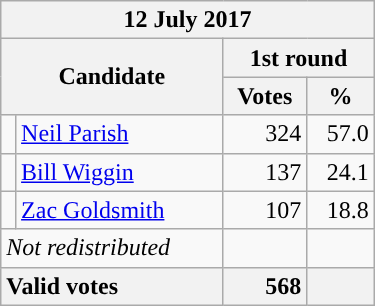<table class="wikitable" style="min-width:250px">
<tr>
<th colspan="12">12 July 2017</th>
</tr>
<tr>
<th colspan="2" rowspan="2">Candidate</th>
<th colspan="2">1st round</th>
</tr>
<tr>
<th>Votes</th>
<th>%</th>
</tr>
<tr>
<td style="color:inherit;background-color: "></td>
<td><a href='#'>Neil Parish</a></td>
<td align="right">324</td>
<td align="right">57.0</td>
</tr>
<tr>
<td style="color:inherit;background-color: "></td>
<td><a href='#'>Bill Wiggin</a></td>
<td align="right">137</td>
<td align="right">24.1</td>
</tr>
<tr>
<td style="color:inherit;background-color: "></td>
<td><a href='#'>Zac Goldsmith</a></td>
<td align="right">107</td>
<td align="right">18.8</td>
</tr>
<tr>
<td colspan="2"><em>Not redistributed</em></td>
<td align="right"></td>
<td align="right"></td>
</tr>
<tr>
<th style="text-align:left;" colspan="2"><strong>Valid votes</strong></th>
<th style="text-align:right;">568</th>
<th style="text-align:right;"></th>
</tr>
</table>
